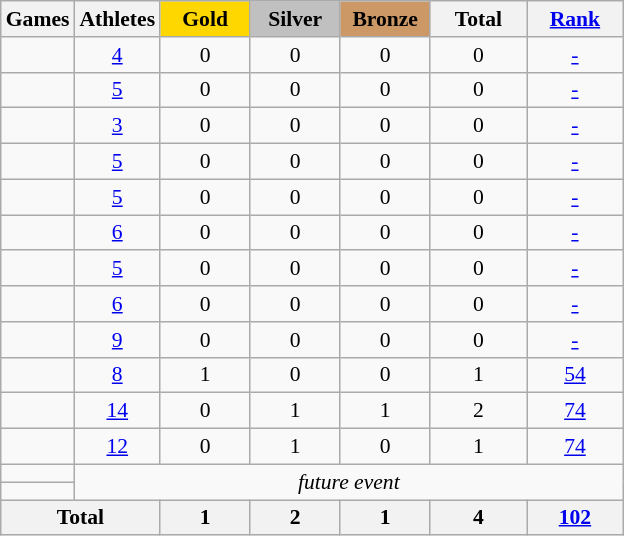<table class="wikitable" style="text-align:center; font-size:90%;">
<tr>
<th>Games</th>
<th>Athletes</th>
<td style="background:gold; width:3.7em; font-weight:bold;">Gold</td>
<td style="background:silver; width:3.7em; font-weight:bold;">Silver</td>
<td style="background:#cc9966; width:3.7em; font-weight:bold;">Bronze</td>
<th style="width:4em; font-weight:bold;">Total</th>
<th style="width:4em; font-weight:bold;"><a href='#'>Rank</a></th>
</tr>
<tr>
<td align=left></td>
<td><a href='#'>4</a></td>
<td>0</td>
<td>0</td>
<td>0</td>
<td>0</td>
<td><a href='#'>-</a></td>
</tr>
<tr>
<td align=left></td>
<td><a href='#'>5</a></td>
<td>0</td>
<td>0</td>
<td>0</td>
<td>0</td>
<td><a href='#'>-</a></td>
</tr>
<tr>
<td align=left></td>
<td><a href='#'>3</a></td>
<td>0</td>
<td>0</td>
<td>0</td>
<td>0</td>
<td><a href='#'>-</a></td>
</tr>
<tr>
<td align=left></td>
<td><a href='#'>5</a></td>
<td>0</td>
<td>0</td>
<td>0</td>
<td>0</td>
<td><a href='#'>-</a></td>
</tr>
<tr>
<td align=left></td>
<td><a href='#'>5</a></td>
<td>0</td>
<td>0</td>
<td>0</td>
<td>0</td>
<td><a href='#'>-</a></td>
</tr>
<tr>
<td align=left></td>
<td><a href='#'>6</a></td>
<td>0</td>
<td>0</td>
<td>0</td>
<td>0</td>
<td><a href='#'>-</a></td>
</tr>
<tr>
<td align=left></td>
<td><a href='#'>5</a></td>
<td>0</td>
<td>0</td>
<td>0</td>
<td>0</td>
<td><a href='#'>-</a></td>
</tr>
<tr>
<td align=left></td>
<td><a href='#'>6</a></td>
<td>0</td>
<td>0</td>
<td>0</td>
<td>0</td>
<td><a href='#'>-</a></td>
</tr>
<tr>
<td align=left></td>
<td><a href='#'>9</a></td>
<td>0</td>
<td>0</td>
<td>0</td>
<td>0</td>
<td><a href='#'>-</a></td>
</tr>
<tr>
<td align=left></td>
<td><a href='#'>8</a></td>
<td>1</td>
<td>0</td>
<td>0</td>
<td>1</td>
<td><a href='#'>54</a></td>
</tr>
<tr>
<td align=left></td>
<td><a href='#'>14</a></td>
<td>0</td>
<td>1</td>
<td>1</td>
<td>2</td>
<td><a href='#'>74</a></td>
</tr>
<tr>
<td align=left></td>
<td><a href='#'>12</a></td>
<td>0</td>
<td>1</td>
<td>0</td>
<td>1</td>
<td><a href='#'>74</a></td>
</tr>
<tr>
<td align=left></td>
<td colspan=6; rowspan=2><em>future event</em></td>
</tr>
<tr>
<td align=left></td>
</tr>
<tr>
<th colspan=2>Total</th>
<th>1</th>
<th>2</th>
<th>1</th>
<th>4</th>
<th><a href='#'>102</a></th>
</tr>
</table>
